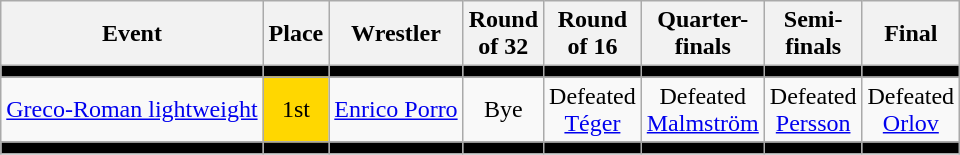<table class=wikitable>
<tr>
<th>Event</th>
<th>Place</th>
<th>Wrestler</th>
<th>Round <br> of 32</th>
<th>Round <br> of 16</th>
<th>Quarter-<br>finals</th>
<th>Semi-<br>finals</th>
<th>Final</th>
</tr>
<tr bgcolor=black>
<td></td>
<td></td>
<td></td>
<td></td>
<td></td>
<td></td>
<td></td>
<td></td>
</tr>
<tr align=center>
<td align=left><a href='#'>Greco-Roman lightweight</a></td>
<td bgcolor=gold>1st</td>
<td align=left><a href='#'>Enrico Porro</a></td>
<td>Bye</td>
<td>Defeated <br> <a href='#'>Téger</a></td>
<td>Defeated <br> <a href='#'>Malmström</a></td>
<td>Defeated <br> <a href='#'>Persson</a></td>
<td>Defeated <br> <a href='#'>Orlov</a></td>
</tr>
<tr bgcolor=black>
<td></td>
<td></td>
<td></td>
<td></td>
<td></td>
<td></td>
<td></td>
<td></td>
</tr>
</table>
